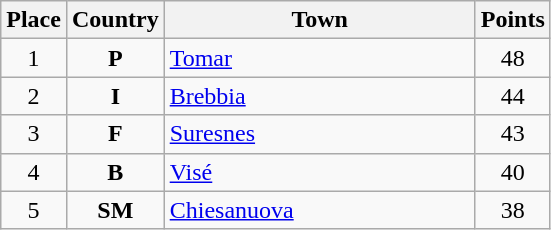<table class="wikitable" style="text-align;">
<tr>
<th width="25">Place</th>
<th width="25">Country</th>
<th width="200">Town</th>
<th width="25">Points</th>
</tr>
<tr>
<td align="center">1</td>
<td align="center"><strong>P</strong></td>
<td align="left"><a href='#'>Tomar</a></td>
<td align="center">48</td>
</tr>
<tr>
<td align="center">2</td>
<td align="center"><strong>I</strong></td>
<td align="left"><a href='#'>Brebbia</a></td>
<td align="center">44</td>
</tr>
<tr>
<td align="center">3</td>
<td align="center"><strong>F</strong></td>
<td align="left"><a href='#'>Suresnes</a></td>
<td align="center">43</td>
</tr>
<tr>
<td align="center">4</td>
<td align="center"><strong>B</strong></td>
<td align="left"><a href='#'>Visé</a></td>
<td align="center">40</td>
</tr>
<tr>
<td align="center">5</td>
<td align="center"><strong>SM</strong></td>
<td align="left"><a href='#'>Chiesanuova</a></td>
<td align="center">38</td>
</tr>
</table>
